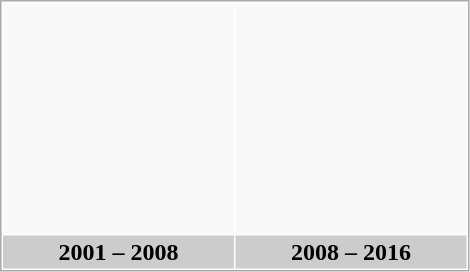<table border="0" cellpadding="2" cellspacing="1" style="border:1px solid #aaa">
<tr align=center>
<th height="150px" bgcolor="#F9F9F9"></th>
<th height="150px" bgcolor="#F9F9F9"></th>
</tr>
<tr>
<th width="150px" colspan="1" bgcolor="#CCCCCC">2001 – 2008</th>
<th width="150px" colspan="1" bgcolor="#CCCCCC">2008 – 2016</th>
</tr>
</table>
